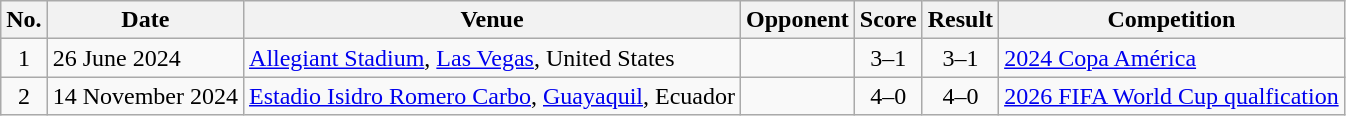<table class="wikitable sortable">
<tr>
<th scope="col">No.</th>
<th scope="col">Date</th>
<th scope="col">Venue</th>
<th scope="col">Opponent</th>
<th scope="col">Score</th>
<th scope="col">Result</th>
<th scope="col">Competition</th>
</tr>
<tr>
<td align="center">1</td>
<td>26 June 2024</td>
<td><a href='#'>Allegiant Stadium</a>, <a href='#'>Las Vegas</a>, United States</td>
<td></td>
<td align="center">3–1</td>
<td align="center">3–1</td>
<td><a href='#'>2024 Copa América</a></td>
</tr>
<tr>
<td align="center">2</td>
<td>14 November 2024</td>
<td><a href='#'>Estadio Isidro Romero Carbo</a>, <a href='#'>Guayaquil</a>, Ecuador</td>
<td></td>
<td align="center">4–0</td>
<td align="center">4–0</td>
<td><a href='#'>2026 FIFA World Cup qualfication</a></td>
</tr>
</table>
